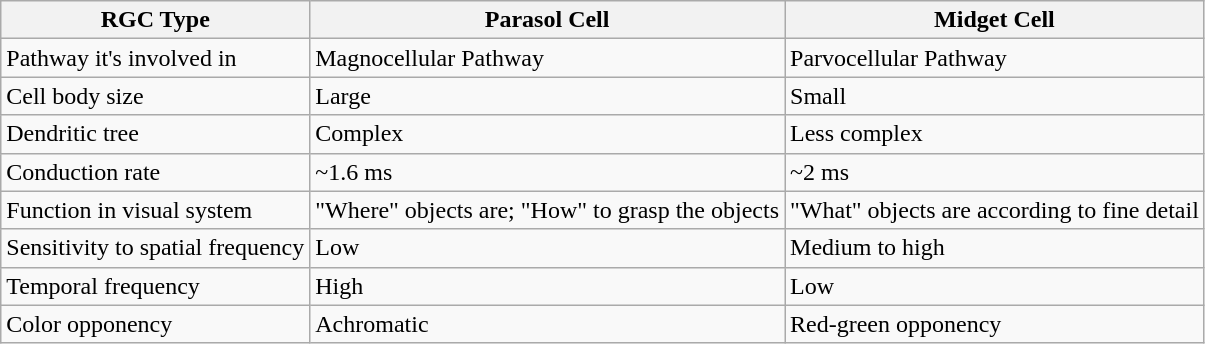<table class="wikitable">
<tr>
<th>RGC Type</th>
<th>Parasol Cell</th>
<th>Midget Cell</th>
</tr>
<tr>
<td>Pathway it's involved in</td>
<td>Magnocellular Pathway</td>
<td>Parvocellular Pathway</td>
</tr>
<tr>
<td>Cell body size</td>
<td>Large</td>
<td>Small</td>
</tr>
<tr>
<td>Dendritic tree</td>
<td>Complex</td>
<td>Less complex</td>
</tr>
<tr>
<td>Conduction rate</td>
<td>~1.6 ms</td>
<td>~2 ms</td>
</tr>
<tr>
<td>Function in visual system</td>
<td>"Where" objects are; "How" to grasp the objects</td>
<td>"What" objects are according to fine detail</td>
</tr>
<tr>
<td>Sensitivity to spatial frequency</td>
<td>Low</td>
<td>Medium to high</td>
</tr>
<tr>
<td>Temporal frequency</td>
<td>High</td>
<td>Low</td>
</tr>
<tr>
<td>Color opponency</td>
<td>Achromatic</td>
<td>Red-green opponency</td>
</tr>
</table>
